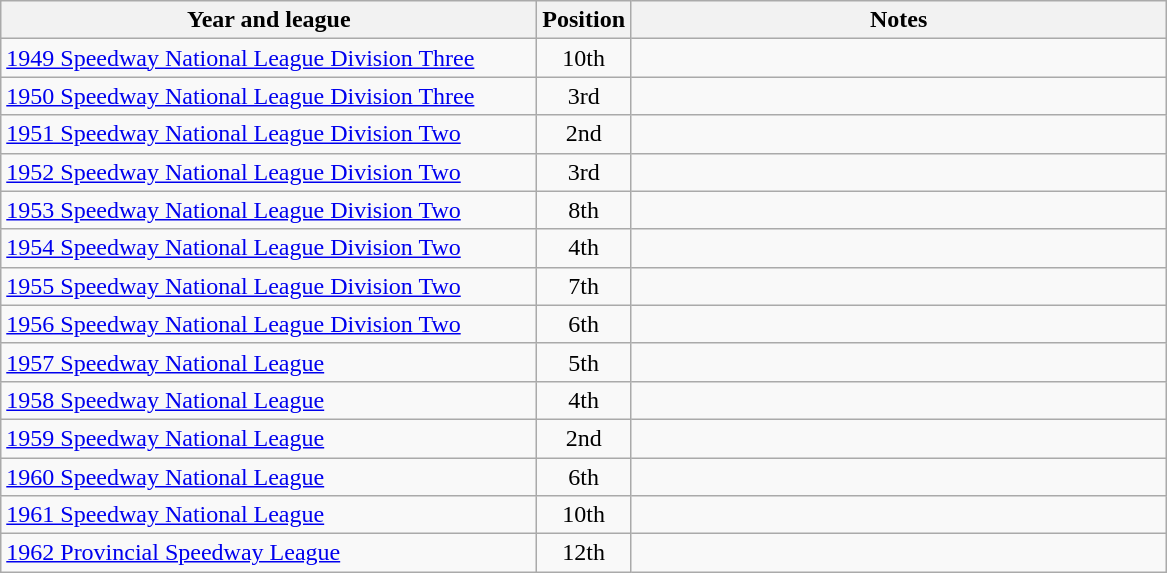<table class="wikitable">
<tr>
<th width=350>Year and league</th>
<th width=50>Position</th>
<th width=350>Notes</th>
</tr>
<tr align=center>
<td align="left"><a href='#'>1949 Speedway National League Division Three</a></td>
<td>10th</td>
<td></td>
</tr>
<tr align=center>
<td align="left"><a href='#'>1950 Speedway National League Division Three</a></td>
<td>3rd</td>
<td></td>
</tr>
<tr align=center>
<td align="left"><a href='#'>1951 Speedway National League Division Two</a></td>
<td>2nd</td>
<td></td>
</tr>
<tr align=center>
<td align="left"><a href='#'>1952 Speedway National League Division Two</a></td>
<td>3rd</td>
<td></td>
</tr>
<tr align=center>
<td align="left"><a href='#'>1953 Speedway National League Division Two</a></td>
<td>8th</td>
<td></td>
</tr>
<tr align=center>
<td align="left"><a href='#'>1954 Speedway National League Division Two</a></td>
<td>4th</td>
<td></td>
</tr>
<tr align=center>
<td align="left"><a href='#'>1955 Speedway National League Division Two</a></td>
<td>7th</td>
<td></td>
</tr>
<tr align=center>
<td align="left"><a href='#'>1956 Speedway National League Division Two</a></td>
<td>6th</td>
<td></td>
</tr>
<tr align=center>
<td align="left"><a href='#'>1957 Speedway National League</a></td>
<td>5th</td>
<td></td>
</tr>
<tr align=center>
<td align="left"><a href='#'>1958 Speedway National League</a></td>
<td>4th</td>
<td></td>
</tr>
<tr align=center>
<td align="left"><a href='#'>1959 Speedway National League</a></td>
<td>2nd</td>
<td></td>
</tr>
<tr align=center>
<td align="left"><a href='#'>1960 Speedway National League</a></td>
<td>6th</td>
<td></td>
</tr>
<tr align=center>
<td align="left"><a href='#'>1961 Speedway National League</a></td>
<td>10th</td>
<td></td>
</tr>
<tr align=center>
<td align="left"><a href='#'>1962 Provincial Speedway League</a></td>
<td>12th</td>
<td></td>
</tr>
</table>
